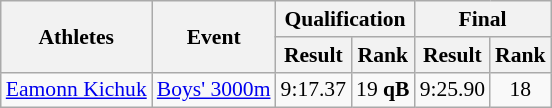<table class="wikitable" border="1" style="font-size:90%">
<tr>
<th rowspan=2>Athletes</th>
<th rowspan=2>Event</th>
<th colspan=2>Qualification</th>
<th colspan=2>Final</th>
</tr>
<tr>
<th>Result</th>
<th>Rank</th>
<th>Result</th>
<th>Rank</th>
</tr>
<tr>
<td><a href='#'>Eamonn Kichuk</a></td>
<td><a href='#'>Boys' 3000m</a></td>
<td align=center>9:17.37</td>
<td align=center>19 <strong>qB</strong></td>
<td align=center>9:25.90</td>
<td align=center>18</td>
</tr>
</table>
